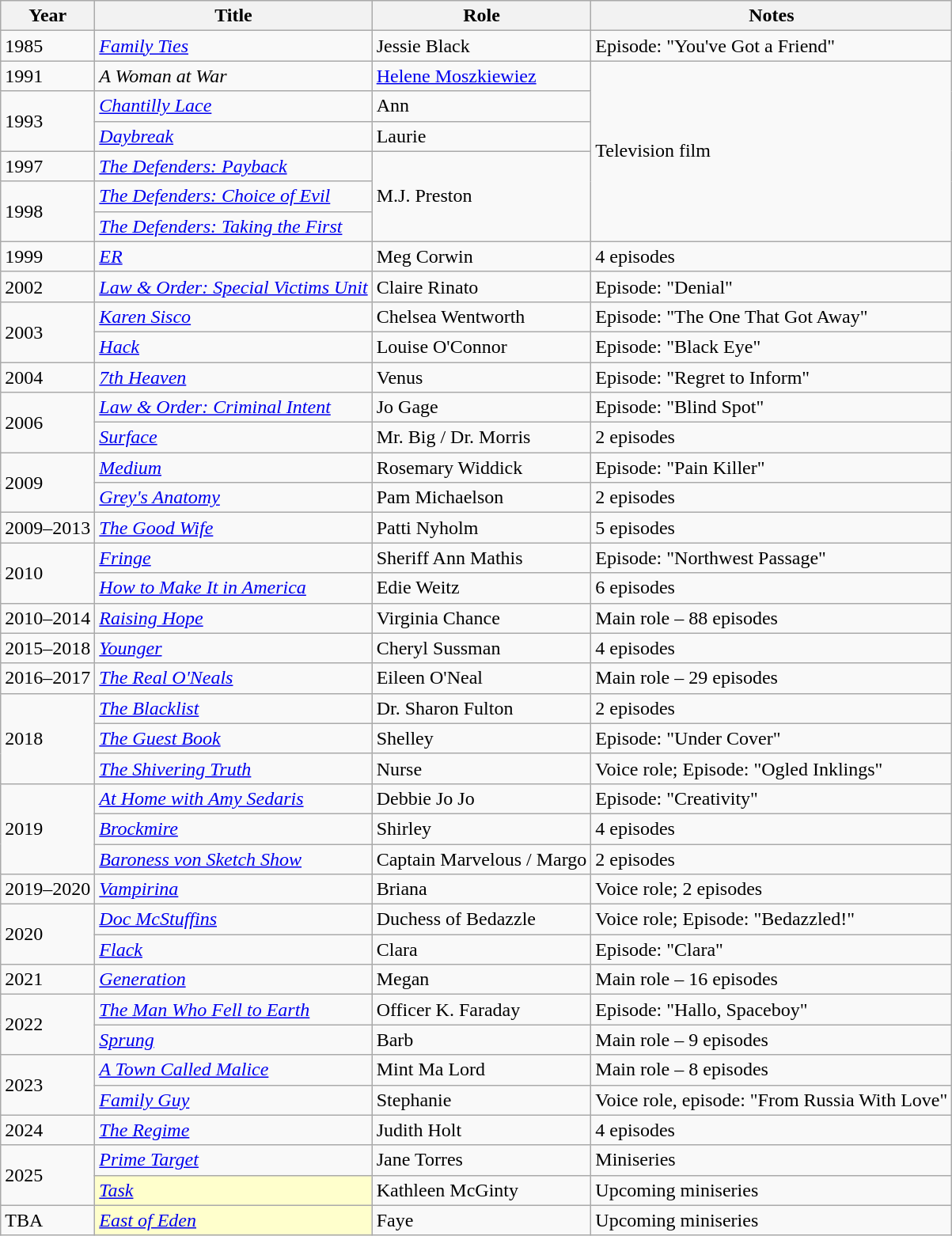<table class="wikitable plainrowheaders sortable">
<tr>
<th scope="col">Year</th>
<th scope="col">Title</th>
<th scope="col">Role</th>
<th class="unsortable">Notes</th>
</tr>
<tr>
<td>1985</td>
<td><em><a href='#'>Family Ties</a></em></td>
<td>Jessie Black</td>
<td>Episode: "You've Got a Friend"</td>
</tr>
<tr>
<td>1991</td>
<td><em>A Woman at War</em></td>
<td><a href='#'>Helene Moszkiewiez</a></td>
<td rowspan="6">Television film</td>
</tr>
<tr>
<td rowspan="2">1993</td>
<td><em><a href='#'>Chantilly Lace</a></em></td>
<td>Ann</td>
</tr>
<tr>
<td><em><a href='#'>Daybreak</a></em></td>
<td>Laurie</td>
</tr>
<tr>
<td>1997</td>
<td><em><a href='#'>The Defenders: Payback</a></em></td>
<td rowspan="3">M.J. Preston</td>
</tr>
<tr>
<td rowspan="2">1998</td>
<td><em><a href='#'>The Defenders: Choice of Evil</a></em></td>
</tr>
<tr>
<td><em><a href='#'>The Defenders: Taking the First</a></em></td>
</tr>
<tr>
<td>1999</td>
<td><em><a href='#'>ER</a></em></td>
<td>Meg Corwin</td>
<td>4 episodes</td>
</tr>
<tr>
<td>2002</td>
<td><em><a href='#'>Law & Order: Special Victims Unit</a></em></td>
<td>Claire Rinato</td>
<td>Episode: "Denial"</td>
</tr>
<tr>
<td rowspan="2">2003</td>
<td><em><a href='#'>Karen Sisco</a></em></td>
<td>Chelsea Wentworth</td>
<td>Episode: "The One That Got Away"</td>
</tr>
<tr>
<td><em><a href='#'>Hack</a></em></td>
<td>Louise O'Connor</td>
<td>Episode: "Black Eye"</td>
</tr>
<tr>
<td>2004</td>
<td><em><a href='#'>7th Heaven</a></em></td>
<td>Venus</td>
<td>Episode: "Regret to Inform"</td>
</tr>
<tr>
<td rowspan="2">2006</td>
<td><em><a href='#'>Law & Order: Criminal Intent</a></em></td>
<td>Jo Gage</td>
<td>Episode: "Blind Spot"</td>
</tr>
<tr>
<td><em><a href='#'>Surface</a></em></td>
<td>Mr. Big / Dr. Morris</td>
<td>2 episodes</td>
</tr>
<tr>
<td rowspan="2">2009</td>
<td><em><a href='#'>Medium</a></em></td>
<td>Rosemary Widdick</td>
<td>Episode: "Pain Killer"</td>
</tr>
<tr>
<td><em><a href='#'>Grey's Anatomy</a></em></td>
<td>Pam Michaelson</td>
<td>2 episodes</td>
</tr>
<tr>
<td>2009–2013</td>
<td><em><a href='#'>The Good Wife</a></em></td>
<td>Patti Nyholm</td>
<td>5 episodes</td>
</tr>
<tr>
<td rowspan="2">2010</td>
<td><em><a href='#'>Fringe</a></em></td>
<td>Sheriff Ann Mathis</td>
<td>Episode: "Northwest Passage"</td>
</tr>
<tr>
<td><em><a href='#'>How to Make It in America</a></em></td>
<td>Edie Weitz</td>
<td>6 episodes</td>
</tr>
<tr>
<td>2010–2014</td>
<td><em><a href='#'>Raising Hope</a></em></td>
<td>Virginia Chance</td>
<td>Main role – 88 episodes</td>
</tr>
<tr>
<td>2015–2018</td>
<td><em><a href='#'>Younger</a></em></td>
<td>Cheryl Sussman</td>
<td>4 episodes</td>
</tr>
<tr>
<td>2016–2017</td>
<td><em><a href='#'>The Real O'Neals</a></em></td>
<td>Eileen O'Neal</td>
<td>Main role – 29 episodes</td>
</tr>
<tr>
<td rowspan="3">2018</td>
<td><em><a href='#'>The Blacklist</a></em></td>
<td>Dr. Sharon Fulton</td>
<td>2 episodes</td>
</tr>
<tr>
<td><em><a href='#'>The Guest Book</a></em></td>
<td>Shelley</td>
<td>Episode: "Under Cover"</td>
</tr>
<tr>
<td><em><a href='#'>The Shivering Truth</a></em></td>
<td>Nurse</td>
<td>Voice role; Episode: "Ogled Inklings"</td>
</tr>
<tr>
<td rowspan="3">2019</td>
<td><em><a href='#'>At Home with Amy Sedaris</a></em></td>
<td>Debbie Jo Jo</td>
<td>Episode: "Creativity"</td>
</tr>
<tr>
<td><em><a href='#'>Brockmire</a></em></td>
<td>Shirley</td>
<td>4 episodes</td>
</tr>
<tr>
<td><em><a href='#'>Baroness von Sketch Show</a></em></td>
<td>Captain Marvelous / Margo</td>
<td>2 episodes</td>
</tr>
<tr>
<td>2019–2020</td>
<td><em><a href='#'>Vampirina</a></em></td>
<td>Briana</td>
<td>Voice role; 2 episodes</td>
</tr>
<tr>
<td rowspan="2">2020</td>
<td><em><a href='#'>Doc McStuffins</a></em></td>
<td>Duchess of Bedazzle</td>
<td>Voice role; Episode: "Bedazzled!"</td>
</tr>
<tr>
<td><em><a href='#'>Flack</a></em></td>
<td>Clara</td>
<td>Episode: "Clara"</td>
</tr>
<tr>
<td>2021</td>
<td><em><a href='#'>Generation</a></em></td>
<td>Megan</td>
<td>Main role – 16 episodes</td>
</tr>
<tr>
<td rowspan="2">2022</td>
<td><em><a href='#'>The Man Who Fell to Earth</a> </em></td>
<td>Officer K. Faraday</td>
<td>Episode: "Hallo, Spaceboy"</td>
</tr>
<tr>
<td><em><a href='#'>Sprung</a></em></td>
<td>Barb</td>
<td>Main role – 9 episodes</td>
</tr>
<tr>
<td rowspan="2">2023</td>
<td><em><a href='#'>A Town Called Malice</a></em></td>
<td>Mint Ma Lord</td>
<td>Main role – 8 episodes</td>
</tr>
<tr>
<td><em><a href='#'>Family Guy</a></em></td>
<td>Stephanie</td>
<td>Voice role, episode: "From Russia With Love"</td>
</tr>
<tr>
<td>2024</td>
<td><em><a href='#'>The Regime</a></em></td>
<td>Judith Holt</td>
<td>4 episodes</td>
</tr>
<tr>
<td rowspan="2">2025</td>
<td><em><a href='#'>Prime Target</a></em></td>
<td>Jane Torres</td>
<td>Miniseries</td>
</tr>
<tr>
<td style="background:#FFFFCC;"><em><a href='#'>Task</a></em> </td>
<td>Kathleen McGinty</td>
<td>Upcoming miniseries</td>
</tr>
<tr>
<td>TBA</td>
<td style="background:#FFFFCC;"><em><a href='#'>East of Eden</a></em> </td>
<td>Faye</td>
<td>Upcoming miniseries</td>
</tr>
</table>
